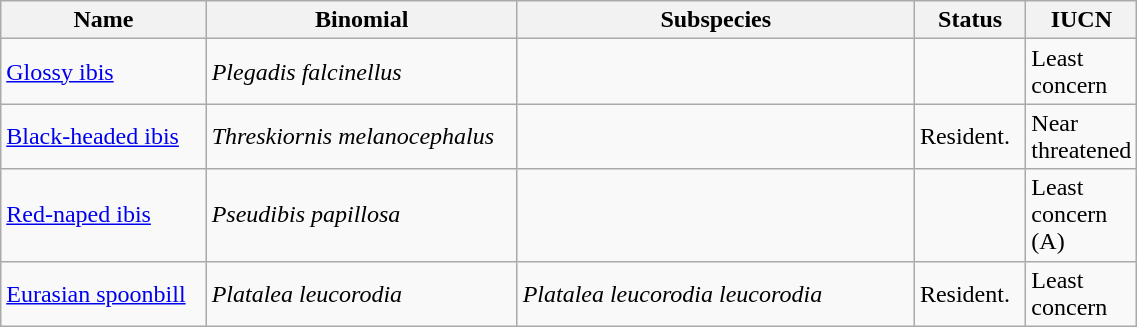<table width=60% class="wikitable">
<tr>
<th width=20%>Name</th>
<th width=30%>Binomial</th>
<th width=40%>Subspecies</th>
<th width=30%>Status</th>
<th width=30%>IUCN</th>
</tr>
<tr>
<td><a href='#'>Glossy ibis</a><br></td>
<td><em>Plegadis falcinellus</em></td>
<td></td>
<td></td>
<td>Least concern</td>
</tr>
<tr>
<td><a href='#'>Black-headed ibis</a><br></td>
<td><em>Threskiornis melanocephalus</em></td>
<td></td>
<td>Resident.</td>
<td>Near threatened</td>
</tr>
<tr>
<td><a href='#'>Red-naped ibis</a><br></td>
<td><em>Pseudibis papillosa</em></td>
<td></td>
<td></td>
<td>Least concern<br>(A)</td>
</tr>
<tr>
<td><a href='#'>Eurasian spoonbill</a><br></td>
<td><em>Platalea leucorodia</em></td>
<td><em>Platalea leucorodia leucorodia</em></td>
<td>Resident.</td>
<td>Least concern</td>
</tr>
</table>
